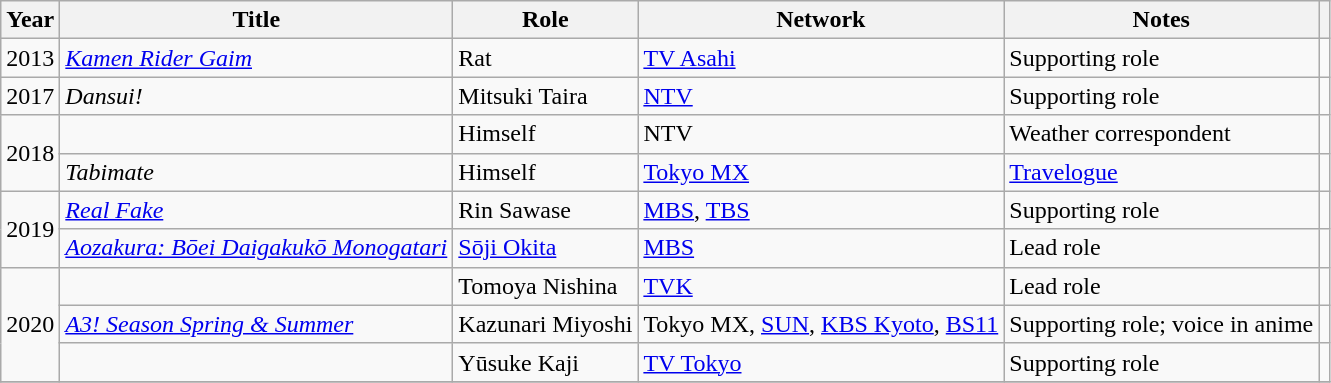<table class="wikitable">
<tr {| class="wikitable sortable">
<th>Year</th>
<th>Title</th>
<th>Role</th>
<th>Network</th>
<th>Notes</th>
<th class="unsortable"></th>
</tr>
<tr>
<td>2013</td>
<td><em><a href='#'>Kamen Rider Gaim</a></em></td>
<td>Rat</td>
<td><a href='#'>TV Asahi</a></td>
<td>Supporting role</td>
<td></td>
</tr>
<tr>
<td>2017</td>
<td><em>Dansui!</em></td>
<td>Mitsuki Taira</td>
<td><a href='#'>NTV</a></td>
<td>Supporting role</td>
<td></td>
</tr>
<tr>
<td rowspan="2">2018</td>
<td><em></em></td>
<td>Himself</td>
<td>NTV</td>
<td>Weather correspondent</td>
<td></td>
</tr>
<tr>
<td><em>Tabimate</em></td>
<td>Himself</td>
<td><a href='#'>Tokyo MX</a></td>
<td><a href='#'>Travelogue</a></td>
<td></td>
</tr>
<tr>
<td rowspan="2">2019</td>
<td><em><a href='#'>Real Fake</a></em></td>
<td>Rin Sawase</td>
<td><a href='#'>MBS</a>, <a href='#'>TBS</a></td>
<td>Supporting role</td>
<td></td>
</tr>
<tr>
<td><em><a href='#'>Aozakura: Bōei Daigakukō Monogatari</a></em></td>
<td><a href='#'>Sōji Okita</a></td>
<td><a href='#'>MBS</a></td>
<td>Lead role</td>
<td></td>
</tr>
<tr>
<td rowspan="3">2020</td>
<td><em></em></td>
<td>Tomoya Nishina</td>
<td><a href='#'>TVK</a></td>
<td>Lead role</td>
<td></td>
</tr>
<tr>
<td><em><a href='#'>A3! Season Spring & Summer</a></em></td>
<td>Kazunari Miyoshi</td>
<td>Tokyo MX, <a href='#'>SUN</a>, <a href='#'>KBS Kyoto</a>, <a href='#'>BS11</a></td>
<td>Supporting role; voice in anime</td>
<td></td>
</tr>
<tr>
<td><em></em></td>
<td>Yūsuke Kaji</td>
<td><a href='#'>TV Tokyo</a></td>
<td>Supporting role</td>
<td></td>
</tr>
<tr>
</tr>
</table>
